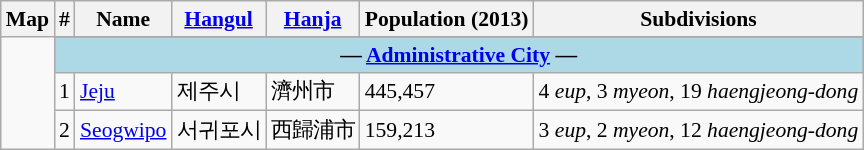<table class="wikitable" style="font-size:90%; margin:auto;">
<tr>
<th>Map</th>
<th>#</th>
<th>Name</th>
<th><a href='#'>Hangul</a></th>
<th><a href='#'>Hanja</a></th>
<th>Population (2013)</th>
<th>Subdivisions</th>
</tr>
<tr>
<td rowspan="4"></td>
</tr>
<tr style="background:lightblue;">
<td colspan="6" style="text-align:center;"><strong>— <a href='#'>Administrative City</a> —</strong></td>
</tr>
<tr>
<td>1</td>
<td><a href='#'>Jeju</a></td>
<td><span>제주시</span></td>
<td><span>濟州市</span></td>
<td>445,457</td>
<td>4 <em>eup</em>, 3 <em>myeon</em>, 19 <em>haengjeong-dong</em></td>
</tr>
<tr>
<td>2</td>
<td><a href='#'>Seogwipo</a></td>
<td><span>서귀포시</span></td>
<td><span>西歸浦市</span></td>
<td>159,213</td>
<td>3 <em>eup</em>, 2 <em>myeon</em>, 12 <em>haengjeong-dong</em></td>
</tr>
</table>
